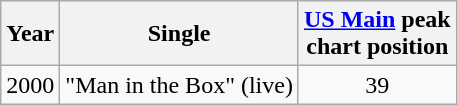<table class="wikitable">
<tr>
<th>Year</th>
<th>Single</th>
<th><a href='#'>US Main</a> peak<br>chart position<br></th>
</tr>
<tr>
<td>2000</td>
<td align="left">"Man in the Box" (live)</td>
<td align="center">39</td>
</tr>
</table>
